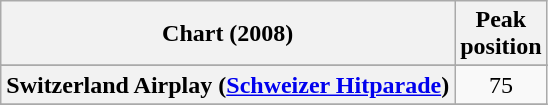<table class="wikitable sortable plainrowheaders" style="text-align:center">
<tr>
<th scope="col">Chart (2008)</th>
<th scope="col">Peak<br>position</th>
</tr>
<tr>
</tr>
<tr>
<th scope="row">Switzerland Airplay (<a href='#'>Schweizer Hitparade</a>)</th>
<td>75</td>
</tr>
<tr>
</tr>
</table>
